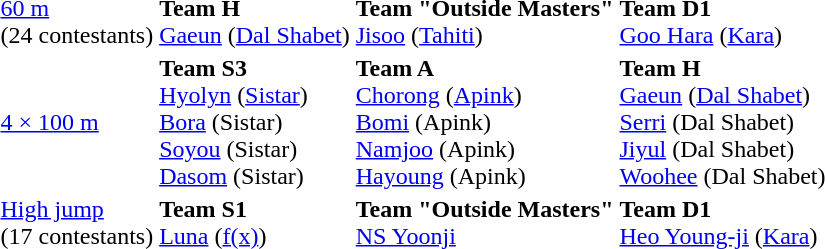<table>
<tr>
<td><a href='#'>60 m</a><br>(24 contestants)</td>
<td><strong>Team H</strong><br><a href='#'>Gaeun</a> (<a href='#'>Dal Shabet</a>)</td>
<td><strong>Team "Outside Masters"</strong><br><a href='#'>Jisoo</a> (<a href='#'>Tahiti</a>)</td>
<td><strong>Team D1</strong><br><a href='#'>Goo Hara</a> (<a href='#'>Kara</a>)</td>
</tr>
<tr>
<td><a href='#'>4 × 100 m</a></td>
<td><strong>Team S3</strong><br><a href='#'>Hyolyn</a> (<a href='#'>Sistar</a>)<br><a href='#'>Bora</a> (Sistar)<br><a href='#'>Soyou</a> (Sistar)<br><a href='#'>Dasom</a> (Sistar)</td>
<td><strong>Team A</strong><br><a href='#'>Chorong</a> (<a href='#'>Apink</a>)<br><a href='#'>Bomi</a> (Apink)<br><a href='#'>Namjoo</a> (Apink)<br><a href='#'>Hayoung</a> (Apink)</td>
<td><strong>Team H</strong><br><a href='#'>Gaeun</a> (<a href='#'>Dal Shabet</a>)<br><a href='#'>Serri</a> (Dal Shabet)<br><a href='#'>Jiyul</a> (Dal Shabet)<br><a href='#'>Woohee</a> (Dal Shabet)</td>
</tr>
<tr>
<td><a href='#'>High jump</a><br>(17 contestants)</td>
<td><strong>Team S1</strong><br><a href='#'>Luna</a> (<a href='#'>f(x)</a>)</td>
<td><strong>Team "Outside Masters"</strong><br><a href='#'>NS Yoonji</a></td>
<td><strong>Team D1</strong><br><a href='#'>Heo Young-ji</a> (<a href='#'>Kara</a>)</td>
</tr>
</table>
